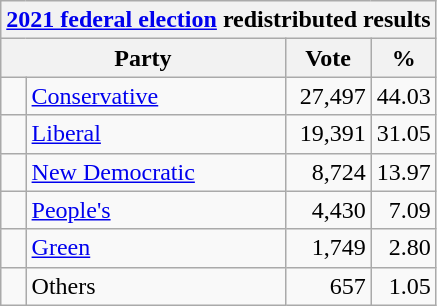<table class="wikitable">
<tr>
<th colspan="4"><a href='#'>2021 federal election</a> redistributed results</th>
</tr>
<tr>
<th bgcolor="#DDDDFF" width="130px" colspan="2">Party</th>
<th bgcolor="#DDDDFF" width="50px">Vote</th>
<th bgcolor="#DDDDFF" width="30px">%</th>
</tr>
<tr>
<td> </td>
<td><a href='#'>Conservative</a></td>
<td align=right>27,497</td>
<td align=right>44.03</td>
</tr>
<tr>
<td> </td>
<td><a href='#'>Liberal</a></td>
<td align=right>19,391</td>
<td align=right>31.05</td>
</tr>
<tr>
<td> </td>
<td><a href='#'>New Democratic</a></td>
<td align=right>8,724</td>
<td align=right>13.97</td>
</tr>
<tr>
<td> </td>
<td><a href='#'>People's</a></td>
<td align=right>4,430</td>
<td align=right>7.09</td>
</tr>
<tr>
<td> </td>
<td><a href='#'>Green</a></td>
<td align=right>1,749</td>
<td align=right>2.80</td>
</tr>
<tr>
<td> </td>
<td>Others</td>
<td align=right>657</td>
<td align=right>1.05</td>
</tr>
</table>
